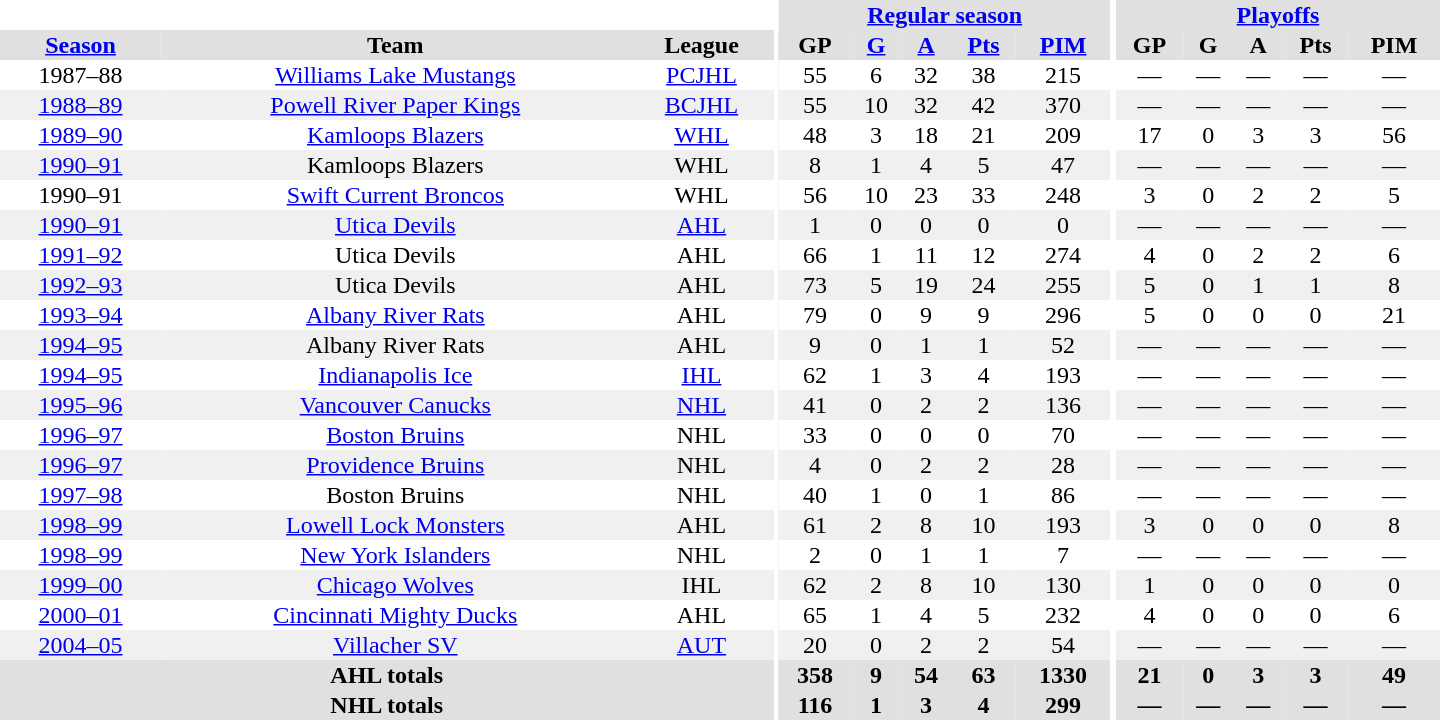<table border="0" cellpadding="1" cellspacing="0" style="text-align:center; width:60em">
<tr bgcolor="#e0e0e0">
<th colspan="3" bgcolor="#ffffff"></th>
<th rowspan="100" bgcolor="#ffffff"></th>
<th colspan="5"><a href='#'>Regular season</a></th>
<th rowspan="100" bgcolor="#ffffff"></th>
<th colspan="5"><a href='#'>Playoffs</a></th>
</tr>
<tr bgcolor="#e0e0e0">
<th><a href='#'>Season</a></th>
<th>Team</th>
<th>League</th>
<th>GP</th>
<th><a href='#'>G</a></th>
<th><a href='#'>A</a></th>
<th><a href='#'>Pts</a></th>
<th><a href='#'>PIM</a></th>
<th>GP</th>
<th>G</th>
<th>A</th>
<th>Pts</th>
<th>PIM</th>
</tr>
<tr>
<td>1987–88</td>
<td><a href='#'>Williams Lake Mustangs</a></td>
<td><a href='#'>PCJHL</a></td>
<td>55</td>
<td>6</td>
<td>32</td>
<td>38</td>
<td>215</td>
<td>—</td>
<td>—</td>
<td>—</td>
<td>—</td>
<td>—</td>
</tr>
<tr bgcolor="#f0f0f0">
<td><a href='#'>1988–89</a></td>
<td><a href='#'>Powell River Paper Kings</a></td>
<td><a href='#'>BCJHL</a></td>
<td>55</td>
<td>10</td>
<td>32</td>
<td>42</td>
<td>370</td>
<td>—</td>
<td>—</td>
<td>—</td>
<td>—</td>
<td>—</td>
</tr>
<tr>
<td><a href='#'>1989–90</a></td>
<td><a href='#'>Kamloops Blazers</a></td>
<td><a href='#'>WHL</a></td>
<td>48</td>
<td>3</td>
<td>18</td>
<td>21</td>
<td>209</td>
<td>17</td>
<td>0</td>
<td>3</td>
<td>3</td>
<td>56</td>
</tr>
<tr bgcolor="#f0f0f0">
<td><a href='#'>1990–91</a></td>
<td>Kamloops Blazers</td>
<td>WHL</td>
<td>8</td>
<td>1</td>
<td>4</td>
<td>5</td>
<td>47</td>
<td>—</td>
<td>—</td>
<td>—</td>
<td>—</td>
<td>—</td>
</tr>
<tr>
<td>1990–91</td>
<td><a href='#'>Swift Current Broncos</a></td>
<td>WHL</td>
<td>56</td>
<td>10</td>
<td>23</td>
<td>33</td>
<td>248</td>
<td>3</td>
<td>0</td>
<td>2</td>
<td>2</td>
<td>5</td>
</tr>
<tr bgcolor="#f0f0f0">
<td><a href='#'>1990–91</a></td>
<td><a href='#'>Utica Devils</a></td>
<td><a href='#'>AHL</a></td>
<td>1</td>
<td>0</td>
<td>0</td>
<td>0</td>
<td>0</td>
<td>—</td>
<td>—</td>
<td>—</td>
<td>—</td>
<td>—</td>
</tr>
<tr>
<td><a href='#'>1991–92</a></td>
<td>Utica Devils</td>
<td>AHL</td>
<td>66</td>
<td>1</td>
<td>11</td>
<td>12</td>
<td>274</td>
<td>4</td>
<td>0</td>
<td>2</td>
<td>2</td>
<td>6</td>
</tr>
<tr bgcolor="#f0f0f0">
<td><a href='#'>1992–93</a></td>
<td>Utica Devils</td>
<td>AHL</td>
<td>73</td>
<td>5</td>
<td>19</td>
<td>24</td>
<td>255</td>
<td>5</td>
<td>0</td>
<td>1</td>
<td>1</td>
<td>8</td>
</tr>
<tr>
<td><a href='#'>1993–94</a></td>
<td><a href='#'>Albany River Rats</a></td>
<td>AHL</td>
<td>79</td>
<td>0</td>
<td>9</td>
<td>9</td>
<td>296</td>
<td>5</td>
<td>0</td>
<td>0</td>
<td>0</td>
<td>21</td>
</tr>
<tr bgcolor="#f0f0f0">
<td><a href='#'>1994–95</a></td>
<td>Albany River Rats</td>
<td>AHL</td>
<td>9</td>
<td>0</td>
<td>1</td>
<td>1</td>
<td>52</td>
<td>—</td>
<td>—</td>
<td>—</td>
<td>—</td>
<td>—</td>
</tr>
<tr>
<td><a href='#'>1994–95</a></td>
<td><a href='#'>Indianapolis Ice</a></td>
<td><a href='#'>IHL</a></td>
<td>62</td>
<td>1</td>
<td>3</td>
<td>4</td>
<td>193</td>
<td>—</td>
<td>—</td>
<td>—</td>
<td>—</td>
<td>—</td>
</tr>
<tr bgcolor="#f0f0f0">
<td><a href='#'>1995–96</a></td>
<td><a href='#'>Vancouver Canucks</a></td>
<td><a href='#'>NHL</a></td>
<td>41</td>
<td>0</td>
<td>2</td>
<td>2</td>
<td>136</td>
<td>—</td>
<td>—</td>
<td>—</td>
<td>—</td>
<td>—</td>
</tr>
<tr>
<td><a href='#'>1996–97</a></td>
<td><a href='#'>Boston Bruins</a></td>
<td>NHL</td>
<td>33</td>
<td>0</td>
<td>0</td>
<td>0</td>
<td>70</td>
<td>—</td>
<td>—</td>
<td>—</td>
<td>—</td>
<td>—</td>
</tr>
<tr bgcolor="#f0f0f0">
<td><a href='#'>1996–97</a></td>
<td><a href='#'>Providence Bruins</a></td>
<td>NHL</td>
<td>4</td>
<td>0</td>
<td>2</td>
<td>2</td>
<td>28</td>
<td>—</td>
<td>—</td>
<td>—</td>
<td>—</td>
<td>—</td>
</tr>
<tr>
<td><a href='#'>1997–98</a></td>
<td>Boston Bruins</td>
<td>NHL</td>
<td>40</td>
<td>1</td>
<td>0</td>
<td>1</td>
<td>86</td>
<td>—</td>
<td>—</td>
<td>—</td>
<td>—</td>
<td>—</td>
</tr>
<tr bgcolor="#f0f0f0">
<td><a href='#'>1998–99</a></td>
<td><a href='#'>Lowell Lock Monsters</a></td>
<td>AHL</td>
<td>61</td>
<td>2</td>
<td>8</td>
<td>10</td>
<td>193</td>
<td>3</td>
<td>0</td>
<td>0</td>
<td>0</td>
<td>8</td>
</tr>
<tr>
<td><a href='#'>1998–99</a></td>
<td><a href='#'>New York Islanders</a></td>
<td>NHL</td>
<td>2</td>
<td>0</td>
<td>1</td>
<td>1</td>
<td>7</td>
<td>—</td>
<td>—</td>
<td>—</td>
<td>—</td>
<td>—</td>
</tr>
<tr bgcolor="#f0f0f0">
<td><a href='#'>1999–00</a></td>
<td><a href='#'>Chicago Wolves</a></td>
<td>IHL</td>
<td>62</td>
<td>2</td>
<td>8</td>
<td>10</td>
<td>130</td>
<td>1</td>
<td>0</td>
<td>0</td>
<td>0</td>
<td>0</td>
</tr>
<tr>
<td><a href='#'>2000–01</a></td>
<td><a href='#'>Cincinnati Mighty Ducks</a></td>
<td>AHL</td>
<td>65</td>
<td>1</td>
<td>4</td>
<td>5</td>
<td>232</td>
<td>4</td>
<td>0</td>
<td>0</td>
<td>0</td>
<td>6</td>
</tr>
<tr bgcolor="#f0f0f0">
<td><a href='#'>2004–05</a></td>
<td><a href='#'>Villacher SV</a></td>
<td><a href='#'>AUT</a></td>
<td>20</td>
<td>0</td>
<td>2</td>
<td>2</td>
<td>54</td>
<td>—</td>
<td>—</td>
<td>—</td>
<td>—</td>
<td>—</td>
</tr>
<tr bgcolor="#e0e0e0">
<th colspan="3">AHL totals</th>
<th>358</th>
<th>9</th>
<th>54</th>
<th>63</th>
<th>1330</th>
<th>21</th>
<th>0</th>
<th>3</th>
<th>3</th>
<th>49</th>
</tr>
<tr bgcolor="#e0e0e0">
<th colspan="3">NHL totals</th>
<th>116</th>
<th>1</th>
<th>3</th>
<th>4</th>
<th>299</th>
<th>—</th>
<th>—</th>
<th>—</th>
<th>—</th>
<th>—</th>
</tr>
</table>
